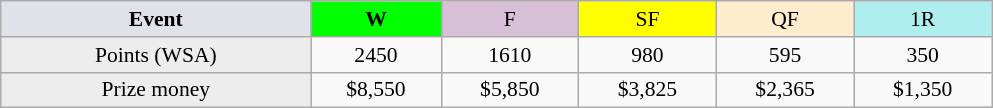<table class=wikitable style=font-size:90%;text-align:center>
<tr>
<td width=200 colspan=1 bgcolor=#dfe2e9><strong>Event</strong></td>
<td width=80 bgcolor=lime><strong>W</strong></td>
<td width=85 bgcolor=#D8BFD8>F</td>
<td width=85 bgcolor=#FFFF00>SF</td>
<td width=85 bgcolor=#ffebcd>QF</td>
<td width=85 bgcolor=#afeeee>1R</td>
</tr>
<tr>
<td bgcolor=#EDEDED>Points (WSA)</td>
<td>2450</td>
<td>1610</td>
<td>980</td>
<td>595</td>
<td>350</td>
</tr>
<tr>
<td bgcolor=#EDEDED>Prize money</td>
<td>$8,550</td>
<td>$5,850</td>
<td>$3,825</td>
<td>$2,365</td>
<td>$1,350</td>
</tr>
</table>
